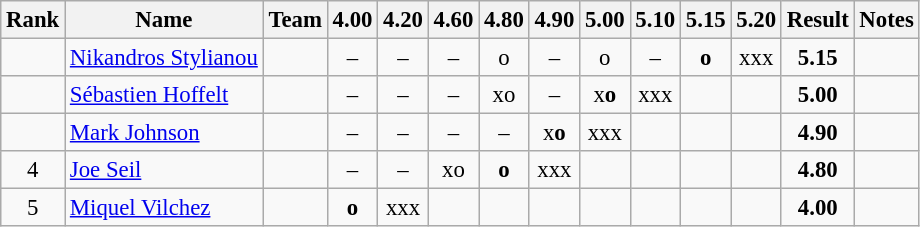<table class="wikitable sortable" style="text-align:center; font-size:95%">
<tr>
<th>Rank</th>
<th>Name</th>
<th>Team</th>
<th>4.00</th>
<th>4.20</th>
<th>4.60</th>
<th>4.80</th>
<th>4.90</th>
<th>5.00</th>
<th>5.10</th>
<th>5.15</th>
<th>5.20</th>
<th>Result</th>
<th>Notes</th>
</tr>
<tr>
<td></td>
<td align="left"><a href='#'>Nikandros Stylianou</a></td>
<td align=left></td>
<td>–</td>
<td>–</td>
<td>–</td>
<td>o</td>
<td>–</td>
<td>o</td>
<td>–</td>
<td><strong>o</strong></td>
<td>xxx</td>
<td><strong>5.15</strong></td>
<td></td>
</tr>
<tr>
<td></td>
<td align="left"><a href='#'>Sébastien Hoffelt</a></td>
<td align=left></td>
<td>–</td>
<td>–</td>
<td>–</td>
<td>xo</td>
<td>–</td>
<td>x<strong>o</strong></td>
<td>xxx</td>
<td></td>
<td></td>
<td><strong>5.00</strong></td>
<td></td>
</tr>
<tr>
<td></td>
<td align="left"><a href='#'>Mark Johnson</a></td>
<td align=left></td>
<td>–</td>
<td>–</td>
<td>–</td>
<td>–</td>
<td>x<strong>o</strong></td>
<td>xxx</td>
<td></td>
<td></td>
<td></td>
<td><strong>4.90</strong></td>
<td></td>
</tr>
<tr>
<td>4</td>
<td align="left"><a href='#'>Joe Seil</a></td>
<td align=left></td>
<td>–</td>
<td>–</td>
<td>xo</td>
<td><strong>o</strong></td>
<td>xxx</td>
<td></td>
<td></td>
<td></td>
<td></td>
<td><strong>4.80</strong></td>
<td></td>
</tr>
<tr>
<td>5</td>
<td align="left"><a href='#'>Miquel Vilchez</a></td>
<td align=left></td>
<td><strong>o</strong></td>
<td>xxx</td>
<td></td>
<td></td>
<td></td>
<td></td>
<td></td>
<td></td>
<td></td>
<td><strong>4.00</strong></td>
<td></td>
</tr>
</table>
